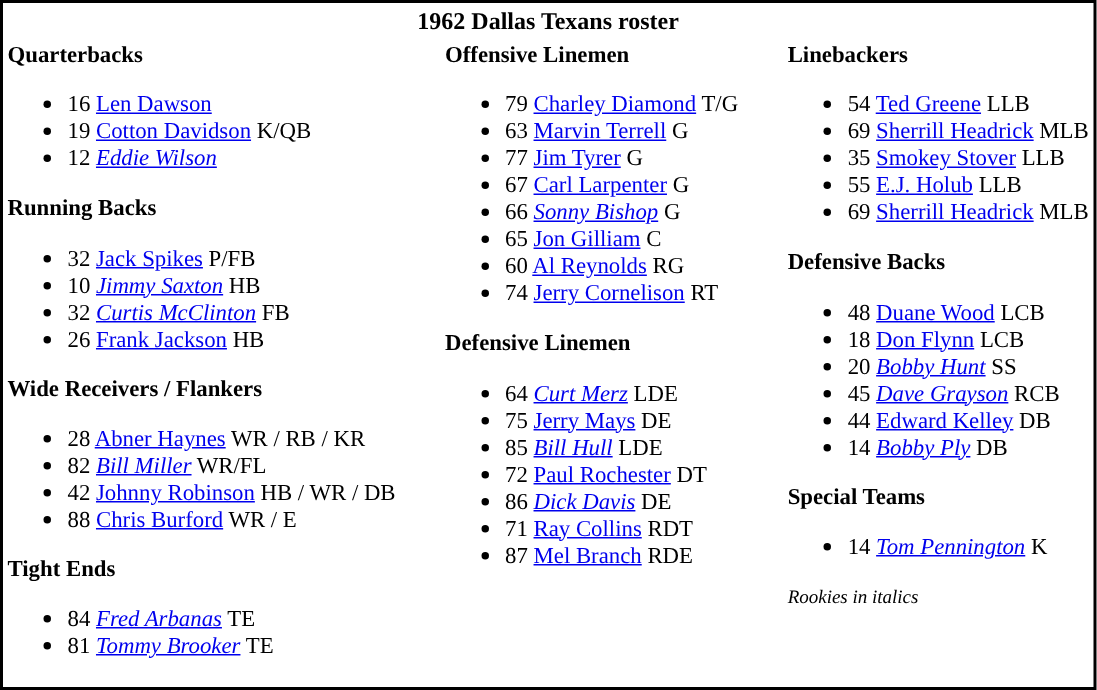<table class="toccolours" style="text-align: left; border: 2px solid black;">
<tr>
<th colspan="7" style="text-align:center;">1962 Dallas Texans roster</th>
</tr>
<tr>
<td style="font-size: 95%;" valign="top"><strong>Quarterbacks</strong><br><ul><li><span>16</span> <a href='#'>Len Dawson</a></li><li><span>19</span> <a href='#'>Cotton Davidson</a> K/QB</li><li><span>12</span> <em><a href='#'>Eddie Wilson</a></em></li></ul><strong>Running Backs</strong><ul><li><span>32</span> <a href='#'>Jack Spikes</a> P/FB</li><li><span>10</span> <em><a href='#'>Jimmy Saxton</a></em> HB</li><li><span>32</span> <em><a href='#'>Curtis McClinton</a></em> FB</li><li><span>26</span> <a href='#'>Frank Jackson</a> HB</li></ul><strong>Wide Receivers / Flankers</strong><ul><li><span>28</span> <a href='#'>Abner Haynes</a> WR / RB / KR</li><li><span>82</span> <em><a href='#'>Bill Miller</a></em>  WR/FL</li><li><span>42</span> <a href='#'>Johnny Robinson</a> HB / WR / DB</li><li><span>88</span> <a href='#'>Chris Burford</a> WR / E</li></ul><strong>Tight Ends</strong><ul><li><span>84</span> <em><a href='#'>Fred Arbanas</a></em> TE</li><li><span>81</span> <em><a href='#'>Tommy Brooker</a></em> TE</li></ul></td>
<td style="width: 25px;"></td>
<td style="font-size: 95%;" valign="top"><strong>Offensive Linemen</strong><br><ul><li><span>79</span> <a href='#'>Charley Diamond</a> T/G</li><li><span>63</span> <a href='#'>Marvin Terrell</a> G</li><li><span>77</span> <a href='#'>Jim Tyrer</a> G</li><li><span>67</span> <a href='#'>Carl Larpenter</a> G</li><li><span>66</span> <em><a href='#'>Sonny Bishop</a></em> G</li><li><span>65</span> <a href='#'>Jon Gilliam</a> C</li><li><span>60</span> <a href='#'>Al Reynolds</a> RG</li><li><span>74</span> <a href='#'>Jerry Cornelison</a> RT</li></ul><strong>Defensive Linemen</strong><ul><li><span>64</span> <em><a href='#'>Curt Merz</a></em> LDE</li><li><span>75</span> <a href='#'>Jerry Mays</a> DE</li><li><span>85</span> <em><a href='#'>Bill Hull</a></em> LDE</li><li><span>72</span> <a href='#'>Paul Rochester</a> DT</li><li><span>86</span> <em><a href='#'>Dick Davis</a></em> DE</li><li><span>71</span> <a href='#'>Ray Collins</a> RDT</li><li><span>87</span> <a href='#'>Mel Branch</a> RDE</li></ul></td>
<td style="width: 25px;"></td>
<td style="font-size: 95%;" valign="top"><strong>Linebackers</strong><br><ul><li><span>54</span> <a href='#'>Ted Greene</a> LLB</li><li><span>69</span> <a href='#'>Sherrill Headrick</a> MLB</li><li><span>35</span> <a href='#'>Smokey Stover</a> LLB</li><li><span>55</span> <a href='#'>E.J. Holub</a> LLB</li><li><span>69</span> <a href='#'>Sherrill Headrick</a> MLB</li></ul><strong>Defensive Backs</strong><ul><li><span>48</span> <a href='#'>Duane Wood</a> LCB</li><li><span>18</span> <a href='#'>Don Flynn</a> LCB</li><li><span>20</span> <em><a href='#'>Bobby Hunt</a></em> SS</li><li><span>45</span> <em><a href='#'>Dave Grayson</a></em> RCB</li><li><span>44</span> <a href='#'>Edward Kelley</a> DB</li><li><span>14</span> <em><a href='#'>Bobby Ply</a></em> DB</li></ul><strong>Special Teams</strong><ul><li><span>14</span> <em><a href='#'>Tom Pennington</a></em> K</li></ul><small><em>Rookies in italics</em> </small><br><small> </small></td>
</tr>
</table>
